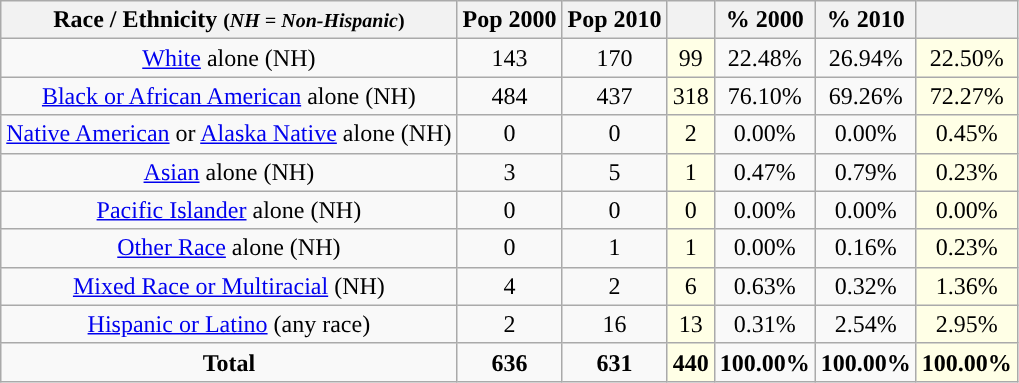<table class="wikitable" style="text-align:center;">
<tr>
<th>Race / Ethnicity <small>(<em>NH = Non-Hispanic</em>)</small></th>
<th>Pop 2000</th>
<th>Pop 2010</th>
<th></th>
<th>% 2000</th>
<th>% 2010</th>
<th></th>
</tr>
<tr>
<td><a href='#'>White</a> alone (NH)</td>
<td>143</td>
<td>170</td>
<td style='background: #ffffe6;'>99</td>
<td>22.48%</td>
<td>26.94%</td>
<td style='background: #ffffe6;'>22.50%</td>
</tr>
<tr>
<td><a href='#'>Black or African American</a> alone (NH)</td>
<td>484</td>
<td>437</td>
<td style='background: #ffffe6;'>318</td>
<td>76.10%</td>
<td>69.26%</td>
<td style='background: #ffffe6;'>72.27%</td>
</tr>
<tr>
<td><a href='#'>Native American</a> or <a href='#'>Alaska Native</a> alone (NH)</td>
<td>0</td>
<td>0</td>
<td style='background: #ffffe6;'>2</td>
<td>0.00%</td>
<td>0.00%</td>
<td style='background: #ffffe6;'>0.45%</td>
</tr>
<tr>
<td><a href='#'>Asian</a> alone (NH)</td>
<td>3</td>
<td>5</td>
<td style='background: #ffffe6;'>1</td>
<td>0.47%</td>
<td>0.79%</td>
<td style='background: #ffffe6;'>0.23%</td>
</tr>
<tr>
<td><a href='#'>Pacific Islander</a> alone (NH)</td>
<td>0</td>
<td>0</td>
<td style='background: #ffffe6;'>0</td>
<td>0.00%</td>
<td>0.00%</td>
<td style='background: #ffffe6;'>0.00%</td>
</tr>
<tr>
<td><a href='#'>Other Race</a> alone (NH)</td>
<td>0</td>
<td>1</td>
<td style='background: #ffffe6;'>1</td>
<td>0.00%</td>
<td>0.16%</td>
<td style='background: #ffffe6;'>0.23%</td>
</tr>
<tr>
<td><a href='#'>Mixed Race or Multiracial</a> (NH)</td>
<td>4</td>
<td>2</td>
<td style='background: #ffffe6;'>6</td>
<td>0.63%</td>
<td>0.32%</td>
<td style='background: #ffffe6;'>1.36%</td>
</tr>
<tr>
<td><a href='#'>Hispanic or Latino</a> (any race)</td>
<td>2</td>
<td>16</td>
<td style='background: #ffffe6;'>13</td>
<td>0.31%</td>
<td>2.54%</td>
<td style='background: #ffffe6;'>2.95%</td>
</tr>
<tr>
<td><strong>Total</strong></td>
<td><strong>636</strong></td>
<td><strong>631</strong></td>
<td style='background: #ffffe6;'><strong>440</strong></td>
<td><strong>100.00%</strong></td>
<td><strong>100.00%</strong></td>
<td style='background: #ffffe6;'><strong>100.00%</strong></td>
</tr>
</table>
